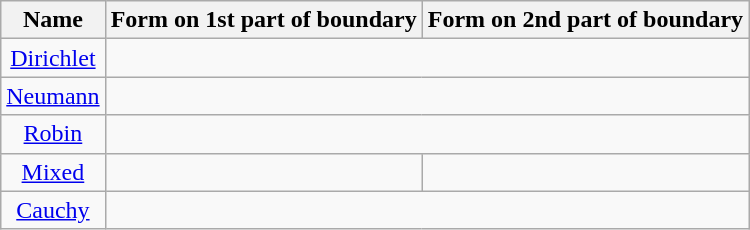<table class="wikitable" style="text-align: center">
<tr>
<th>Name</th>
<th>Form on 1st part of boundary</th>
<th>Form on 2nd part of boundary</th>
</tr>
<tr>
<td><a href='#'>Dirichlet</a></td>
<td colspan="2"></td>
</tr>
<tr>
<td><a href='#'>Neumann</a></td>
<td colspan="2"></td>
</tr>
<tr>
<td><a href='#'>Robin</a></td>
<td colspan="2"></td>
</tr>
<tr>
<td><a href='#'>Mixed</a></td>
<td></td>
<td></td>
</tr>
<tr>
<td><a href='#'>Cauchy</a></td>
<td colspan="2"></td>
</tr>
</table>
